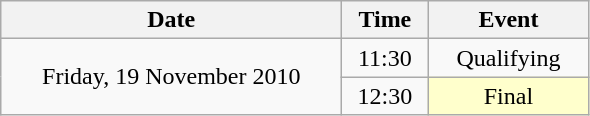<table class = "wikitable" style="text-align:center;">
<tr>
<th width=220>Date</th>
<th width=50>Time</th>
<th width=100>Event</th>
</tr>
<tr>
<td rowspan=2>Friday, 19 November 2010</td>
<td>11:30</td>
<td>Qualifying</td>
</tr>
<tr>
<td>12:30</td>
<td bgcolor=ffffcc>Final</td>
</tr>
</table>
